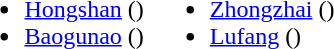<table>
<tr>
<td valign="top"><br><ul><li><a href='#'>Hongshan</a> ()</li><li><a href='#'>Baogunao</a> ()</li></ul></td>
<td valign="top"><br><ul><li><a href='#'>Zhongzhai</a> ()</li><li><a href='#'>Lufang</a> ()</li></ul></td>
</tr>
</table>
